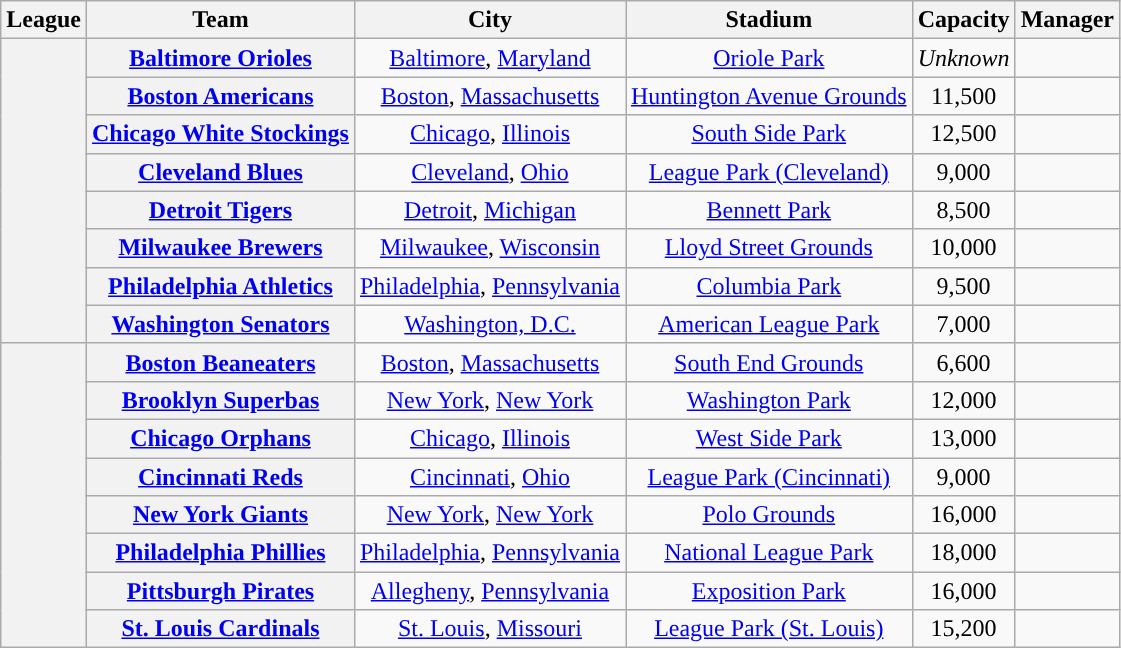<table class="wikitable sortable plainrowheaders" style="text-align:center;">
<tr>
<th scope="col">League</th>
<th scope="col">Team</th>
<th scope="col">City</th>
<th scope="col">Stadium</th>
<th scope="col">Capacity</th>
<th scope="col">Manager</th>
</tr>
<tr>
<th rowspan="8"></th>
<th scope="row"><a href='#'>Baltimore Orioles</a></th>
<td><a href='#'>Baltimore</a>, <a href='#'>Maryland</a></td>
<td><a href='#'>Oriole Park</a></td>
<td data-sort-value="0"><em>Unknown</em></td>
<td></td>
</tr>
<tr>
<th scope="row"><a href='#'>Boston Americans</a></th>
<td><a href='#'>Boston</a>, <a href='#'>Massachusetts</a></td>
<td><a href='#'>Huntington Avenue Grounds</a></td>
<td>11,500</td>
<td></td>
</tr>
<tr>
<th scope="row"><a href='#'>Chicago White Stockings</a></th>
<td><a href='#'>Chicago</a>, <a href='#'>Illinois</a></td>
<td><a href='#'>South Side Park</a></td>
<td>12,500</td>
<td></td>
</tr>
<tr>
<th scope="row"><a href='#'>Cleveland Blues</a></th>
<td><a href='#'>Cleveland</a>, <a href='#'>Ohio</a></td>
<td><a href='#'>League Park (Cleveland)</a></td>
<td>9,000</td>
<td></td>
</tr>
<tr>
<th scope="row"><a href='#'>Detroit Tigers</a></th>
<td><a href='#'>Detroit</a>, <a href='#'>Michigan</a></td>
<td><a href='#'>Bennett Park</a></td>
<td>8,500</td>
<td></td>
</tr>
<tr>
<th scope="row"><a href='#'>Milwaukee Brewers</a></th>
<td><a href='#'>Milwaukee</a>, <a href='#'>Wisconsin</a></td>
<td><a href='#'>Lloyd Street Grounds</a></td>
<td>10,000</td>
<td></td>
</tr>
<tr>
<th scope="row"><a href='#'>Philadelphia Athletics</a></th>
<td><a href='#'>Philadelphia</a>, <a href='#'>Pennsylvania</a></td>
<td><a href='#'>Columbia Park</a></td>
<td>9,500</td>
<td></td>
</tr>
<tr>
<th scope="row"><a href='#'>Washington Senators</a></th>
<td><a href='#'>Washington, D.C.</a></td>
<td><a href='#'>American League Park</a></td>
<td>7,000</td>
<td></td>
</tr>
<tr>
<th rowspan="8"></th>
<th scope="row"><a href='#'>Boston Beaneaters</a></th>
<td><a href='#'>Boston</a>, <a href='#'>Massachusetts</a></td>
<td><a href='#'>South End Grounds</a></td>
<td>6,600</td>
<td></td>
</tr>
<tr>
<th scope="row"><a href='#'>Brooklyn Superbas</a></th>
<td><a href='#'>New York</a>, <a href='#'>New York</a></td>
<td><a href='#'>Washington Park</a></td>
<td>12,000</td>
<td></td>
</tr>
<tr>
<th scope="row"><a href='#'>Chicago Orphans</a></th>
<td><a href='#'>Chicago</a>, <a href='#'>Illinois</a></td>
<td><a href='#'>West Side Park</a></td>
<td>13,000</td>
<td></td>
</tr>
<tr>
<th scope="row"><a href='#'>Cincinnati Reds</a></th>
<td><a href='#'>Cincinnati</a>, <a href='#'>Ohio</a></td>
<td><a href='#'>League Park (Cincinnati)</a></td>
<td>9,000</td>
<td></td>
</tr>
<tr>
<th scope="row"><a href='#'>New York Giants</a></th>
<td><a href='#'>New York</a>, <a href='#'>New York</a></td>
<td><a href='#'>Polo Grounds</a></td>
<td>16,000</td>
<td></td>
</tr>
<tr>
<th scope="row"><a href='#'>Philadelphia Phillies</a></th>
<td><a href='#'>Philadelphia</a>, <a href='#'>Pennsylvania</a></td>
<td><a href='#'>National League Park</a></td>
<td>18,000</td>
<td></td>
</tr>
<tr>
<th scope="row"><a href='#'>Pittsburgh Pirates</a></th>
<td><a href='#'>Allegheny</a>, <a href='#'>Pennsylvania</a></td>
<td><a href='#'>Exposition Park</a></td>
<td>16,000</td>
<td></td>
</tr>
<tr>
<th scope="row"><a href='#'>St. Louis Cardinals</a></th>
<td><a href='#'>St. Louis</a>, <a href='#'>Missouri</a></td>
<td><a href='#'>League Park (St. Louis)</a></td>
<td>15,200</td>
<td></td>
</tr>
</table>
